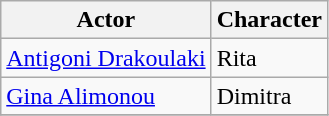<table class="wikitable">
<tr>
<th>Actor</th>
<th>Character</th>
</tr>
<tr>
<td><a href='#'>Antigoni Drakoulaki</a></td>
<td>Rita</td>
</tr>
<tr>
<td><a href='#'>Gina Alimonou</a></td>
<td>Dimitra</td>
</tr>
<tr>
</tr>
</table>
